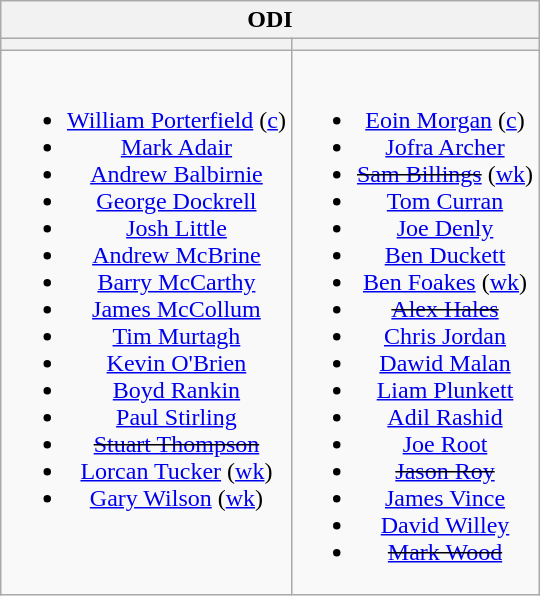<table class="wikitable" style="text-align:center; margin:auto">
<tr>
<th colspan=2>ODI</th>
</tr>
<tr>
<th></th>
<th></th>
</tr>
<tr style="vertical-align:top">
<td><br><ul><li><a href='#'>William Porterfield</a> (<a href='#'>c</a>)</li><li><a href='#'>Mark Adair</a></li><li><a href='#'>Andrew Balbirnie</a></li><li><a href='#'>George Dockrell</a></li><li><a href='#'>Josh Little</a></li><li><a href='#'>Andrew McBrine</a></li><li><a href='#'>Barry McCarthy</a></li><li><a href='#'>James McCollum</a></li><li><a href='#'>Tim Murtagh</a></li><li><a href='#'>Kevin O'Brien</a></li><li><a href='#'>Boyd Rankin</a></li><li><a href='#'>Paul Stirling</a></li><li><s><a href='#'>Stuart Thompson</a></s></li><li><a href='#'>Lorcan Tucker</a> (<a href='#'>wk</a>)</li><li><a href='#'>Gary Wilson</a> (<a href='#'>wk</a>)</li></ul></td>
<td><br><ul><li><a href='#'>Eoin Morgan</a> (<a href='#'>c</a>)</li><li><a href='#'>Jofra Archer</a></li><li><s><a href='#'>Sam Billings</a></s> (<a href='#'>wk</a>)</li><li><a href='#'>Tom Curran</a></li><li><a href='#'>Joe Denly</a></li><li><a href='#'>Ben Duckett</a></li><li><a href='#'>Ben Foakes</a> (<a href='#'>wk</a>)</li><li><s><a href='#'>Alex Hales</a></s></li><li><a href='#'>Chris Jordan</a></li><li><a href='#'>Dawid Malan</a></li><li><a href='#'>Liam Plunkett</a></li><li><a href='#'>Adil Rashid</a></li><li><a href='#'>Joe Root</a></li><li><s><a href='#'>Jason Roy</a></s></li><li><a href='#'>James Vince</a></li><li><a href='#'>David Willey</a></li><li><s><a href='#'>Mark Wood</a></s></li></ul></td>
</tr>
</table>
